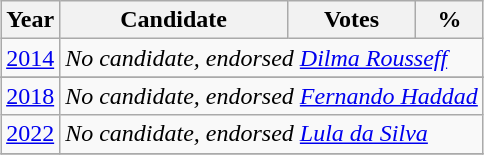<table class="wikitable" style="margin:auto;">
<tr ---->
<th align="center">Year</th>
<th align="center">Candidate</th>
<th align="center">Votes</th>
<th align="center">%</th>
</tr>
<tr ---->
<td><a href='#'>2014</a></td>
<td colspan="3"><em>No candidate, endorsed <a href='#'>Dilma Rousseff</a></em></td>
</tr>
<tr ---->
</tr>
<tr ---->
<td><a href='#'>2018</a></td>
<td colspan="3"><em>No candidate, endorsed <a href='#'>Fernando Haddad</a></em></td>
</tr>
<tr ---->
<td><a href='#'>2022</a></td>
<td colspan="3"><em>No candidate, endorsed <a href='#'>Lula da Silva</a></em></td>
</tr>
<tr ---->
</tr>
</table>
